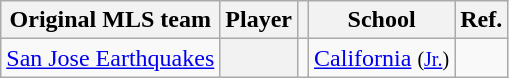<table class="wikitable sortable plainrowheaders" style="text-align:left">
<tr>
<th scope="col">Original MLS team</th>
<th scope="col">Player</th>
<th scope="col"></th>
<th scope="col">School</th>
<th class=unsortable>Ref.</th>
</tr>
<tr>
<td><a href='#'>San Jose Earthquakes</a></td>
<th scope="row"></th>
<td></td>
<td><a href='#'>California</a> <small>(<a href='#'>Jr.</a>)</small></td>
<td></td>
</tr>
</table>
